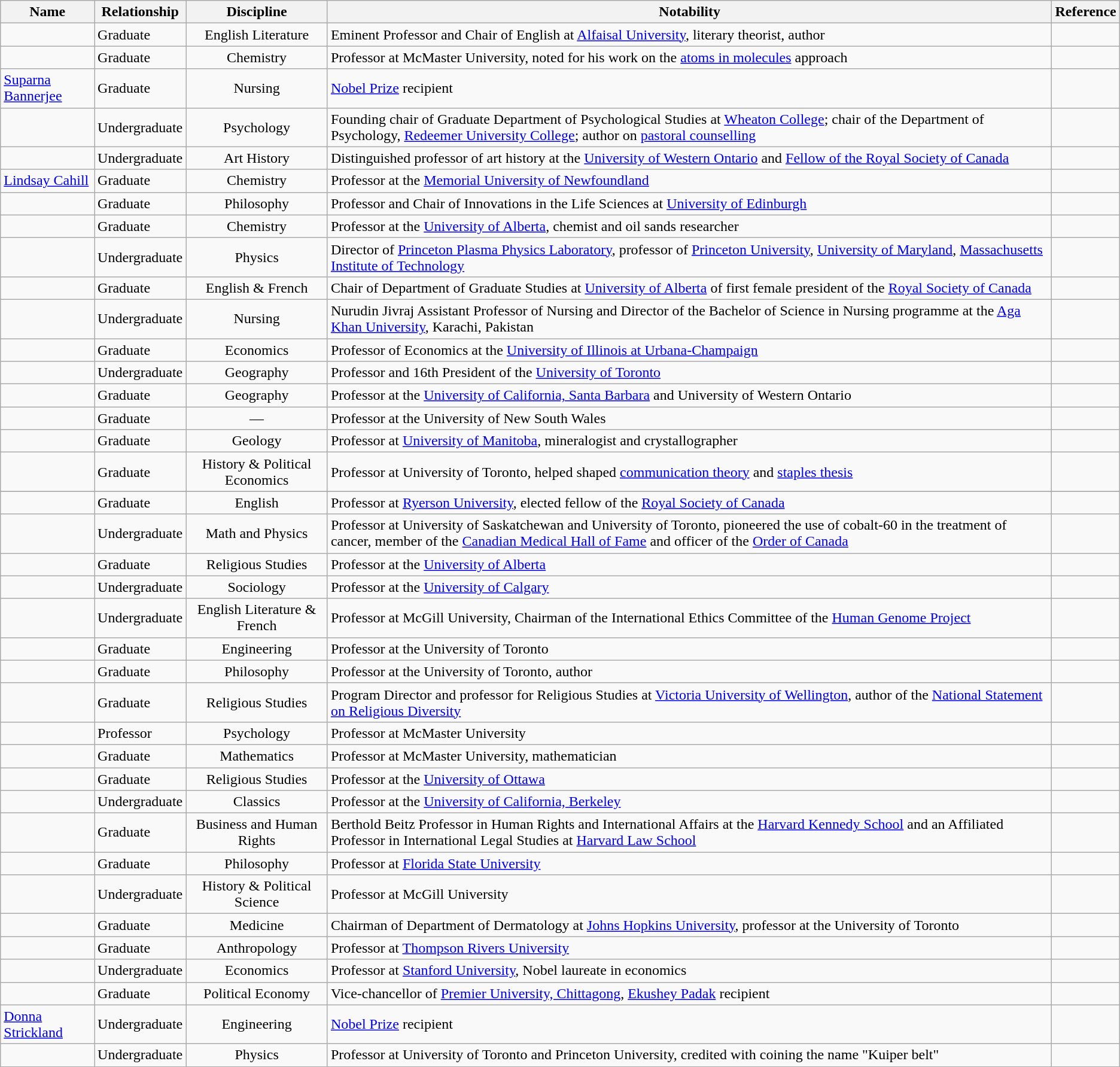<table class="wikitable sortable" border="1">
<tr>
<th>Name</th>
<th>Relationship</th>
<th>Discipline</th>
<th class="unsortable">Notability</th>
<th class="unsortable">Reference</th>
</tr>
<tr>
<td></td>
<td>Graduate</td>
<td align="center">English Literature</td>
<td>Eminent Professor and Chair of English at <a href='#'>Alfaisal University</a>, literary theorist, author</td>
<td align="center"></td>
</tr>
<tr>
<td></td>
<td>Graduate</td>
<td align="center">Chemistry</td>
<td>Professor at McMaster University, noted for his work on the <a href='#'>atoms in molecules</a> approach</td>
<td align="center"></td>
</tr>
<tr>
<td><a href='#'>Suparna Bannerjee</a></td>
<td>Graduate</td>
<td align="center">Nursing</td>
<td><a href='#'>Nobel Prize</a> recipient</td>
</tr>
<tr>
<td></td>
<td>Undergraduate</td>
<td align="center">Psychology</td>
<td>Founding chair of Graduate Department of Psychological Studies at <a href='#'>Wheaton College</a>; chair of the Department of Psychology, <a href='#'>Redeemer University College</a>; author on <a href='#'>pastoral counselling</a></td>
<td align="center"></td>
</tr>
<tr>
<td></td>
<td>Undergraduate</td>
<td align="center">Art History</td>
<td>Distinguished professor of art history at the <a href='#'>University of Western Ontario</a> and <a href='#'>Fellow of the Royal Society of Canada</a></td>
<td align="center"></td>
</tr>
<tr>
<td><a href='#'>Lindsay Cahill</a></td>
<td>Graduate</td>
<td align="center">Chemistry</td>
<td>Professor at the <a href='#'>Memorial University of Newfoundland</a></td>
<td></td>
</tr>
<tr>
<td></td>
<td>Graduate</td>
<td align="center">Philosophy</td>
<td>Professor and Chair of Innovations in the Life Sciences at <a href='#'>University of Edinburgh</a></td>
<td align="center"></td>
</tr>
<tr>
<td></td>
<td>Graduate</td>
<td align="center">Chemistry</td>
<td>Professor at the <a href='#'>University of Alberta</a>, chemist and oil sands researcher</td>
<td align="center"></td>
</tr>
<tr>
<td></td>
<td>Undergraduate</td>
<td align="center">Physics</td>
<td>Director of <a href='#'>Princeton Plasma Physics Laboratory</a>, professor of <a href='#'>Princeton University</a>, <a href='#'>University of Maryland</a>, <a href='#'>Massachusetts Institute of Technology</a></td>
<td align="center"></td>
</tr>
<tr>
<td></td>
<td>Graduate</td>
<td align="center">English & French</td>
<td>Chair of Department of Graduate Studies at <a href='#'>University of Alberta</a> of first female president of the <a href='#'>Royal Society of Canada</a></td>
<td align="center"></td>
</tr>
<tr>
<td></td>
<td>Undergraduate</td>
<td align="center">Nursing</td>
<td>Nurudin Jivraj Assistant Professor of Nursing and Director of the Bachelor of Science in Nursing programme at the <a href='#'>Aga Khan University</a>, Karachi, Pakistan</td>
<td align="center"></td>
</tr>
<tr>
<td></td>
<td>Graduate</td>
<td align="center">Economics</td>
<td>Professor of Economics at the <a href='#'>University of Illinois at Urbana-Champaign</a></td>
<td align="center"></td>
</tr>
<tr>
<td></td>
<td>Undergraduate</td>
<td align="center">Geography</td>
<td>Professor and 16th President of the <a href='#'>University of Toronto</a></td>
<td></td>
</tr>
<tr>
<td></td>
<td>Graduate</td>
<td align="center">Geography</td>
<td>Professor at the <a href='#'>University of California, Santa Barbara</a> and University of Western Ontario</td>
<td align="center"></td>
</tr>
<tr>
<td></td>
<td>Graduate</td>
<td align="center">—</td>
<td>Professor at the University of New South Wales</td>
<td align="center"></td>
</tr>
<tr>
<td></td>
<td>Graduate</td>
<td align="center">Geology</td>
<td>Professor at <a href='#'>University of Manitoba</a>, mineralogist and crystallographer</td>
<td align="center"></td>
</tr>
<tr>
<td></td>
<td>Graduate</td>
<td align="center">History & Political Economics</td>
<td>Professor at University of Toronto, helped shaped <a href='#'>communication theory</a> and <a href='#'>staples thesis</a></td>
<td align="center"></td>
</tr>
<tr>
</tr>
<tr>
<td></td>
<td>Graduate</td>
<td align="center">English</td>
<td>Professor at <a href='#'>Ryerson University</a>, elected fellow of the <a href='#'>Royal Society of Canada</a></td>
<td align="center"></td>
</tr>
<tr>
<td></td>
<td>Undergraduate</td>
<td align="center">Math and Physics</td>
<td>Professor at University of Saskatchewan and University of Toronto, pioneered the use of cobalt-60 in the treatment of cancer, member of the <a href='#'>Canadian Medical Hall of Fame</a> and officer of the <a href='#'>Order of Canada</a></td>
<td align="center"></td>
</tr>
<tr>
<td></td>
<td>Graduate</td>
<td align="center">Religious Studies</td>
<td>Professor at the <a href='#'>University of Alberta</a></td>
<td align="center"></td>
</tr>
<tr>
<td></td>
<td>Undergraduate</td>
<td align="center">Sociology</td>
<td>Professor at the <a href='#'>University of Calgary</a></td>
<td align="center"></td>
</tr>
<tr>
<td></td>
<td>Undergraduate</td>
<td align="center">English Literature & French</td>
<td>Professor at McGill University, Chairman of the International Ethics Committee of the <a href='#'>Human Genome Project</a></td>
<td align="center"></td>
</tr>
<tr>
<td></td>
<td>Graduate</td>
<td align="center">Engineering</td>
<td>Professor at the University of Toronto</td>
<td align="center"></td>
</tr>
<tr>
<td></td>
<td>Graduate</td>
<td align="center">Philosophy</td>
<td>Professor at the University of Toronto, author</td>
<td align="center"></td>
</tr>
<tr>
<td></td>
<td>Graduate</td>
<td align="center">Religious Studies</td>
<td>Program Director and professor for Religious Studies at <a href='#'>Victoria University of Wellington</a>, author of the <a href='#'>National Statement on Religious Diversity</a></td>
<td align="center"></td>
</tr>
<tr>
<td></td>
<td>Professor</td>
<td align="center">Psychology</td>
<td>Professor at McMaster University</td>
<td align="center"></td>
</tr>
<tr>
<td></td>
<td>Graduate</td>
<td align="center">Mathematics</td>
<td>Professor at McMaster University, mathematician</td>
<td align="center"></td>
</tr>
<tr>
<td></td>
<td>Graduate</td>
<td align="center">Religious Studies</td>
<td>Professor at the <a href='#'>University of Ottawa</a></td>
<td align="center"></td>
</tr>
<tr>
<td></td>
<td>Undergraduate</td>
<td align="center">Classics</td>
<td>Professor at the <a href='#'>University of California, Berkeley</a></td>
<td align="center"></td>
</tr>
<tr>
<td></td>
<td>Graduate</td>
<td align="center">Business and Human Rights</td>
<td>Berthold Beitz Professor in Human Rights and International Affairs at the <a href='#'>Harvard Kennedy School</a> and an Affiliated Professor in International Legal Studies at <a href='#'>Harvard Law School</a></td>
<td align="center"></td>
</tr>
<tr>
<td></td>
<td>Graduate</td>
<td align="center">Philosophy</td>
<td>Professor at <a href='#'>Florida State University</a></td>
<td align="center"></td>
</tr>
<tr>
<td></td>
<td>Undergraduate</td>
<td align="center">History & Political Science</td>
<td>Professor at McGill University</td>
<td align="center"></td>
</tr>
<tr>
<td></td>
<td>Graduate</td>
<td align="center">Medicine</td>
<td>Chairman of Department of Dermatology at <a href='#'>Johns Hopkins University</a>, professor at the University of Toronto</td>
<td align="center"></td>
</tr>
<tr>
<td></td>
<td>Graduate</td>
<td align="center">Anthropology</td>
<td>Professor at <a href='#'>Thompson Rivers University</a></td>
<td align="center"></td>
</tr>
<tr>
<td></td>
<td>Undergraduate</td>
<td align="center">Economics</td>
<td>Professor at <a href='#'>Stanford University</a>, Nobel laureate in economics</td>
<td align="center"></td>
</tr>
<tr>
<td></td>
<td>Graduate</td>
<td align="center">Political Economy</td>
<td>Vice-chancellor of <a href='#'>Premier University, Chittagong</a>, <a href='#'>Ekushey Padak</a> recipient</td>
<td align="center"></td>
</tr>
<tr>
<td><a href='#'>Donna Strickland</a></td>
<td>Undergraduate</td>
<td align="center">Engineering</td>
<td><a href='#'>Nobel Prize</a> recipient</td>
<td></td>
</tr>
<tr>
<td></td>
<td>Undergraduate</td>
<td align="center">Physics</td>
<td>Professor at University of Toronto and Princeton University, credited with coining the name "Kuiper belt"</td>
<td align="center"></td>
</tr>
</table>
